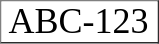<table border=1 cellpadding=0 cellspacing=0>
<tr size=35>
<td style="background:#02219F; font-size: 7pt; color: white; line-height: 180%; border: hidden;"> </td>
<td style="background:white; font-size: 18pt; color: black; border: hidden;"> ABC-123 </td>
</tr>
</table>
